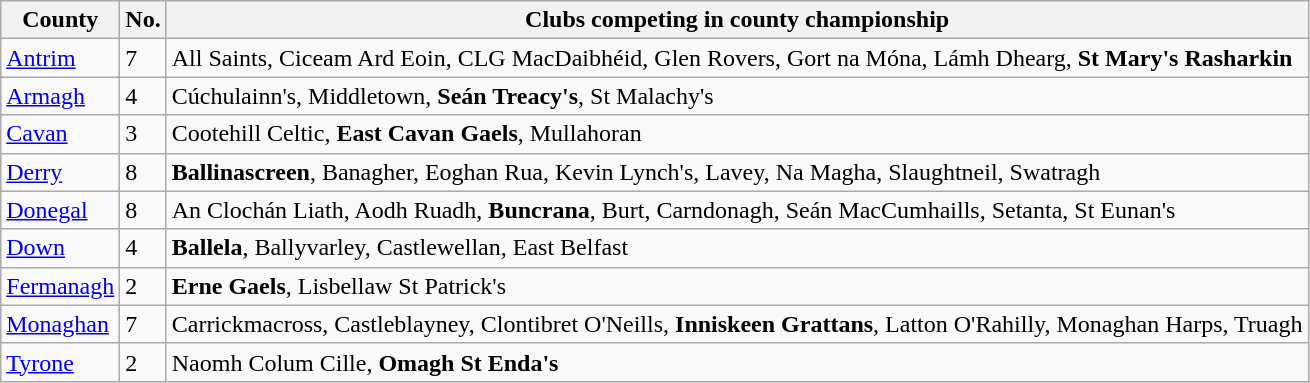<table class="wikitable sortable">
<tr>
<th>County</th>
<th>No.</th>
<th>Clubs competing in county championship</th>
</tr>
<tr>
<td> <a href='#'>Antrim</a></td>
<td>7</td>
<td>All Saints, Ciceam Ard Eoin, CLG MacDaibhéid, Glen Rovers, Gort na Móna, Lámh Dhearg, <strong>St Mary's Rasharkin</strong></td>
</tr>
<tr>
<td> <a href='#'>Armagh</a></td>
<td>4</td>
<td>Cúchulainn's, Middletown, <strong>Seán Treacy's</strong>, St Malachy's</td>
</tr>
<tr>
<td> <a href='#'>Cavan</a></td>
<td>3</td>
<td>Cootehill Celtic, <strong>East Cavan Gaels</strong>, Mullahoran</td>
</tr>
<tr>
<td> <a href='#'>Derry</a></td>
<td>8</td>
<td><strong>Ballinascreen</strong>, Banagher, Eoghan Rua, Kevin Lynch's, Lavey, Na Magha, Slaughtneil, Swatragh</td>
</tr>
<tr>
<td> <a href='#'>Donegal</a></td>
<td>8</td>
<td>An Clochán Liath, Aodh Ruadh, <strong>Buncrana</strong>, Burt, Carndonagh, Seán MacCumhaills, Setanta, St Eunan's</td>
</tr>
<tr>
<td> <a href='#'>Down</a></td>
<td>4</td>
<td><strong>Ballela</strong>, Ballyvarley, Castlewellan, East Belfast</td>
</tr>
<tr>
<td> <a href='#'>Fermanagh</a></td>
<td>2</td>
<td><strong>Erne Gaels</strong>, Lisbellaw St Patrick's</td>
</tr>
<tr>
<td> <a href='#'>Monaghan</a></td>
<td>7</td>
<td>Carrickmacross, Castleblayney, Clontibret O'Neills, <strong>Inniskeen Grattans</strong>, Latton O'Rahilly, Monaghan Harps, Truagh</td>
</tr>
<tr>
<td> <a href='#'>Tyrone</a></td>
<td>2</td>
<td>Naomh Colum Cille, <strong>Omagh St Enda's</strong></td>
</tr>
</table>
